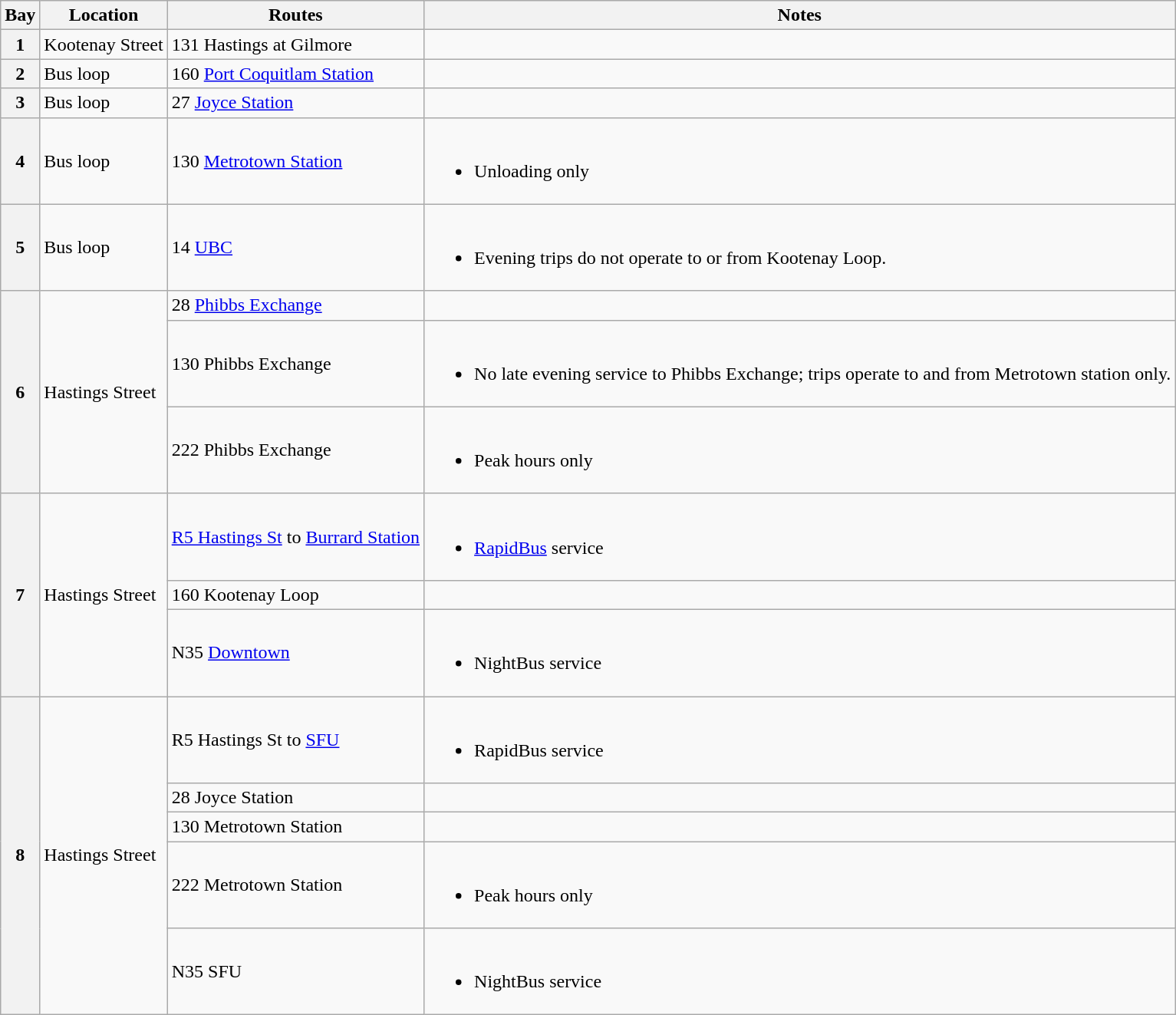<table class="wikitable">
<tr>
<th>Bay</th>
<th>Location</th>
<th>Routes</th>
<th>Notes</th>
</tr>
<tr>
<th>1</th>
<td>Kootenay Street<br></td>
<td>131 Hastings at Gilmore</td>
<td></td>
</tr>
<tr>
<th>2</th>
<td>Bus loop</td>
<td>160 <a href='#'>Port Coquitlam Station</a></td>
<td></td>
</tr>
<tr>
<th>3</th>
<td>Bus loop</td>
<td>27 <a href='#'>Joyce Station</a></td>
<td></td>
</tr>
<tr>
<th>4</th>
<td>Bus loop</td>
<td>130 <a href='#'>Metrotown Station</a></td>
<td><br><ul><li>Unloading only</li></ul></td>
</tr>
<tr>
<th>5</th>
<td>Bus loop</td>
<td>14 <a href='#'>UBC</a></td>
<td><br><ul><li>Evening trips do not operate to or from Kootenay Loop.</li></ul></td>
</tr>
<tr>
<th rowspan="3">6</th>
<td rowspan="3">Hastings Street<br></td>
<td>28 <a href='#'>Phibbs Exchange</a></td>
<td></td>
</tr>
<tr>
<td>130 Phibbs Exchange</td>
<td><br><ul><li>No late evening service to Phibbs Exchange; trips operate to and from Metrotown station only.</li></ul></td>
</tr>
<tr>
<td>222 Phibbs Exchange</td>
<td><br><ul><li>Peak hours only</li></ul></td>
</tr>
<tr>
<th rowspan="3">7</th>
<td rowspan="3">Hastings Street<br></td>
<td><a href='#'>R5 Hastings St</a> to <a href='#'>Burrard Station</a></td>
<td><br><ul><li><a href='#'>RapidBus</a> service</li></ul></td>
</tr>
<tr>
<td>160 Kootenay Loop</td>
<td></td>
</tr>
<tr>
<td>N35 <a href='#'>Downtown</a></td>
<td><br><ul><li>NightBus service</li></ul></td>
</tr>
<tr>
<th rowspan="5">8</th>
<td rowspan="5">Hastings Street<br></td>
<td>R5 Hastings St to <a href='#'>SFU</a></td>
<td><br><ul><li>RapidBus service</li></ul></td>
</tr>
<tr>
<td>28 Joyce Station</td>
<td></td>
</tr>
<tr>
<td>130 Metrotown Station</td>
<td></td>
</tr>
<tr>
<td>222 Metrotown Station</td>
<td><br><ul><li>Peak hours only</li></ul></td>
</tr>
<tr>
<td>N35 SFU</td>
<td><br><ul><li>NightBus service</li></ul></td>
</tr>
</table>
